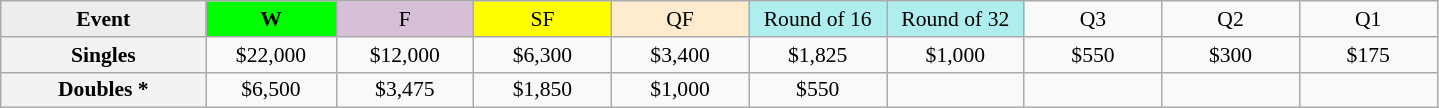<table class=wikitable style=font-size:90%;text-align:center>
<tr>
<td style="width:130px; background:#ededed;"><strong>Event</strong></td>
<td style="width:80px; background:lime;"><strong>W</strong></td>
<td style="width:85px; background:thistle;">F</td>
<td style="width:85px; background:#ff0;">SF</td>
<td style="width:85px; background:#ffebcd;">QF</td>
<td style="width:85px; background:#afeeee;">Round of 16</td>
<td style="width:85px; background:#afeeee;">Round of 32</td>
<td width=85>Q3</td>
<td width=85>Q2</td>
<td width=85>Q1</td>
</tr>
<tr>
<td style="background:#f3f3f3;"><strong>Singles</strong></td>
<td>$22,000</td>
<td>$12,000</td>
<td>$6,300</td>
<td>$3,400</td>
<td>$1,825</td>
<td>$1,000</td>
<td>$550</td>
<td>$300</td>
<td>$175</td>
</tr>
<tr>
<td style="background:#f3f3f3;"><strong>Doubles *</strong></td>
<td>$6,500</td>
<td>$3,475</td>
<td>$1,850</td>
<td>$1,000</td>
<td>$550</td>
<td></td>
<td></td>
<td></td>
<td></td>
</tr>
</table>
